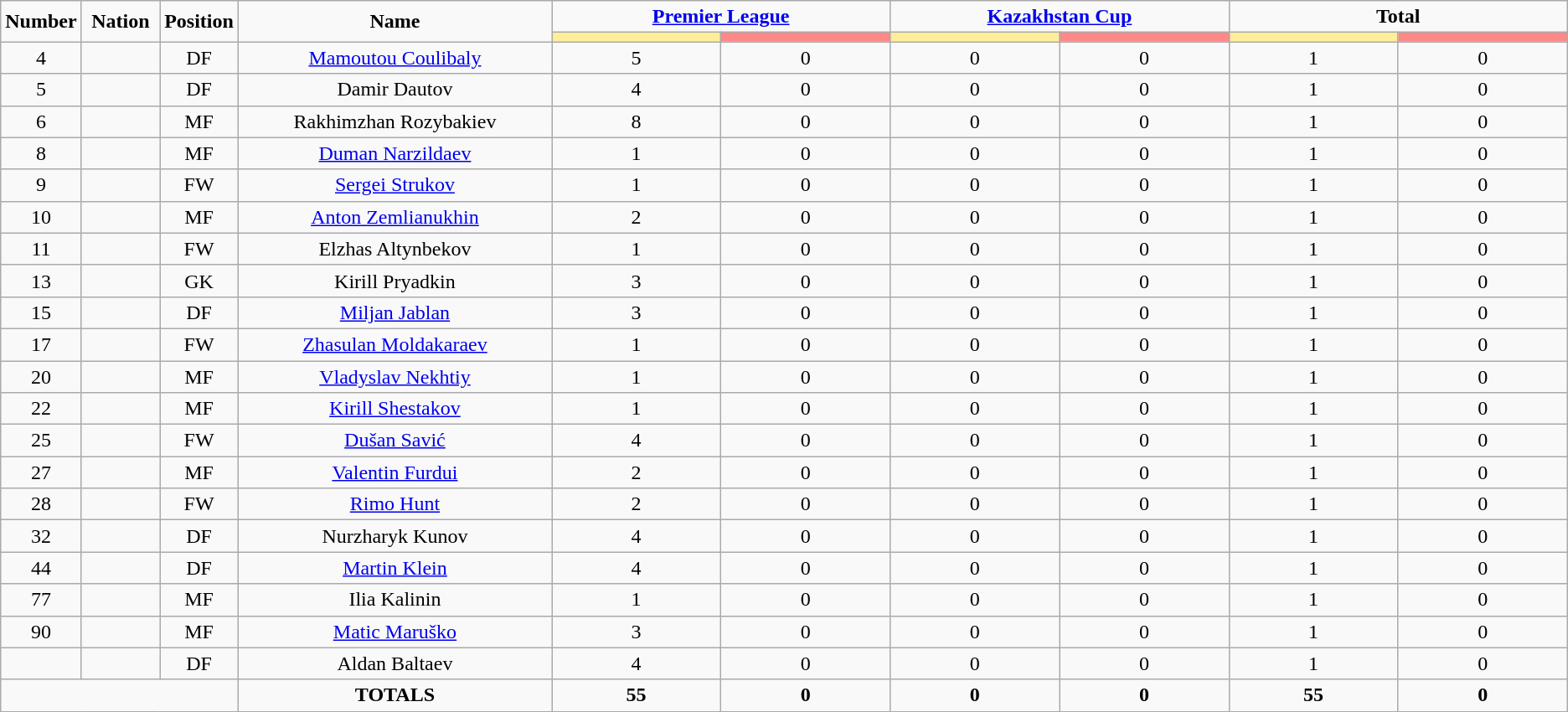<table class="wikitable" style="text-align:center;">
<tr>
<td rowspan="2"  style="width:5%; text-align:center;"><strong>Number</strong></td>
<td rowspan="2"  style="width:5%; text-align:center;"><strong>Nation</strong></td>
<td rowspan="2"  style="width:5%; text-align:center;"><strong>Position</strong></td>
<td rowspan="2"  style="width:20%; text-align:center;"><strong>Name</strong></td>
<td colspan="2" style="text-align:center;"><strong><a href='#'>Premier League</a></strong></td>
<td colspan="2" style="text-align:center;"><strong><a href='#'>Kazakhstan Cup</a></strong></td>
<td colspan="2" style="text-align:center;"><strong>Total</strong></td>
</tr>
<tr>
<th style="width:60px; background:#fe9;"></th>
<th style="width:60px; background:#ff8888;"></th>
<th style="width:60px; background:#fe9;"></th>
<th style="width:60px; background:#ff8888;"></th>
<th style="width:60px; background:#fe9;"></th>
<th style="width:60px; background:#ff8888;"></th>
</tr>
<tr>
<td>4</td>
<td></td>
<td>DF</td>
<td><a href='#'>Mamoutou Coulibaly</a></td>
<td>5</td>
<td>0</td>
<td>0</td>
<td>0</td>
<td>1</td>
<td>0</td>
</tr>
<tr>
<td>5</td>
<td></td>
<td>DF</td>
<td>Damir Dautov</td>
<td>4</td>
<td>0</td>
<td>0</td>
<td>0</td>
<td>1</td>
<td>0</td>
</tr>
<tr>
<td>6</td>
<td></td>
<td>MF</td>
<td>Rakhimzhan Rozybakiev</td>
<td>8</td>
<td>0</td>
<td>0</td>
<td>0</td>
<td>1</td>
<td>0</td>
</tr>
<tr>
<td>8</td>
<td></td>
<td>MF</td>
<td><a href='#'>Duman Narzildaev</a></td>
<td>1</td>
<td>0</td>
<td>0</td>
<td>0</td>
<td>1</td>
<td>0</td>
</tr>
<tr>
<td>9</td>
<td></td>
<td>FW</td>
<td><a href='#'>Sergei Strukov</a></td>
<td>1</td>
<td>0</td>
<td>0</td>
<td>0</td>
<td>1</td>
<td>0</td>
</tr>
<tr>
<td>10</td>
<td></td>
<td>MF</td>
<td><a href='#'>Anton Zemlianukhin</a></td>
<td>2</td>
<td>0</td>
<td>0</td>
<td>0</td>
<td>1</td>
<td>0</td>
</tr>
<tr>
<td>11</td>
<td></td>
<td>FW</td>
<td>Elzhas Altynbekov</td>
<td>1</td>
<td>0</td>
<td>0</td>
<td>0</td>
<td>1</td>
<td>0</td>
</tr>
<tr>
<td>13</td>
<td></td>
<td>GK</td>
<td>Kirill Pryadkin</td>
<td>3</td>
<td>0</td>
<td>0</td>
<td>0</td>
<td>1</td>
<td>0</td>
</tr>
<tr>
<td>15</td>
<td></td>
<td>DF</td>
<td><a href='#'>Miljan Jablan</a></td>
<td>3</td>
<td>0</td>
<td>0</td>
<td>0</td>
<td>1</td>
<td>0</td>
</tr>
<tr>
<td>17</td>
<td></td>
<td>FW</td>
<td><a href='#'>Zhasulan Moldakaraev</a></td>
<td>1</td>
<td>0</td>
<td>0</td>
<td>0</td>
<td>1</td>
<td>0</td>
</tr>
<tr>
<td>20</td>
<td></td>
<td>MF</td>
<td><a href='#'>Vladyslav Nekhtiy</a></td>
<td>1</td>
<td>0</td>
<td>0</td>
<td>0</td>
<td>1</td>
<td>0</td>
</tr>
<tr>
<td>22</td>
<td></td>
<td>MF</td>
<td><a href='#'>Kirill Shestakov</a></td>
<td>1</td>
<td>0</td>
<td>0</td>
<td>0</td>
<td>1</td>
<td>0</td>
</tr>
<tr>
<td>25</td>
<td></td>
<td>FW</td>
<td><a href='#'>Dušan Savić</a></td>
<td>4</td>
<td>0</td>
<td>0</td>
<td>0</td>
<td>1</td>
<td>0</td>
</tr>
<tr>
<td>27</td>
<td></td>
<td>MF</td>
<td><a href='#'>Valentin Furdui</a></td>
<td>2</td>
<td>0</td>
<td>0</td>
<td>0</td>
<td>1</td>
<td>0</td>
</tr>
<tr>
<td>28</td>
<td></td>
<td>FW</td>
<td><a href='#'>Rimo Hunt</a></td>
<td>2</td>
<td>0</td>
<td>0</td>
<td>0</td>
<td>1</td>
<td>0</td>
</tr>
<tr>
<td>32</td>
<td></td>
<td>DF</td>
<td>Nurzharyk Kunov</td>
<td>4</td>
<td>0</td>
<td>0</td>
<td>0</td>
<td>1</td>
<td>0</td>
</tr>
<tr>
<td>44</td>
<td></td>
<td>DF</td>
<td><a href='#'>Martin Klein</a></td>
<td>4</td>
<td>0</td>
<td>0</td>
<td>0</td>
<td>1</td>
<td>0</td>
</tr>
<tr>
<td>77</td>
<td></td>
<td>MF</td>
<td>Ilia Kalinin</td>
<td>1</td>
<td>0</td>
<td>0</td>
<td>0</td>
<td>1</td>
<td>0</td>
</tr>
<tr>
<td>90</td>
<td></td>
<td>MF</td>
<td><a href='#'>Matic Maruško</a></td>
<td>3</td>
<td>0</td>
<td>0</td>
<td>0</td>
<td>1</td>
<td>0</td>
</tr>
<tr>
<td></td>
<td></td>
<td>DF</td>
<td>Aldan Baltaev</td>
<td>4</td>
<td>0</td>
<td>0</td>
<td>0</td>
<td>1</td>
<td>0</td>
</tr>
<tr>
<td colspan="3"></td>
<td><strong>TOTALS</strong></td>
<td><strong>55</strong></td>
<td><strong>0</strong></td>
<td><strong>0</strong></td>
<td><strong>0</strong></td>
<td><strong>55</strong></td>
<td><strong>0</strong></td>
</tr>
</table>
